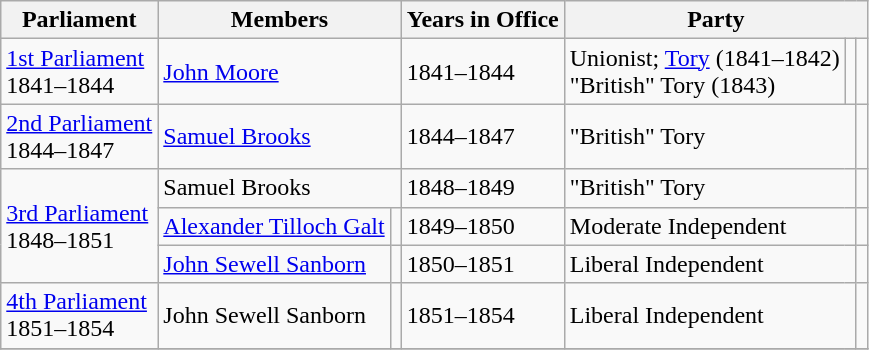<table class="wikitable">
<tr>
<th>Parliament</th>
<th colspan="2">Members</th>
<th>Years in Office</th>
<th colspan="3">Party</th>
</tr>
<tr>
<td><a href='#'>1st Parliament</a><br>1841–1844</td>
<td colspan="2"><a href='#'>John Moore</a></td>
<td>1841–1844</td>
<td>Unionist;  <a href='#'>Tory</a> (1841–1842) <br>"British" Tory (1843)</td>
<td></td>
<td></td>
</tr>
<tr>
<td><a href='#'>2nd Parliament</a> <br> 1844–1847</td>
<td colspan="2"><a href='#'>Samuel Brooks</a></td>
<td>1844–1847</td>
<td colspan="2">"British" Tory</td>
<td></td>
</tr>
<tr>
<td rowspan="3"><a href='#'>3rd Parliament</a> <br> 1848–1851</td>
<td colspan="2">Samuel Brooks</td>
<td>1848–1849</td>
<td colspan="2">"British" Tory</td>
<td></td>
</tr>
<tr>
<td><a href='#'>Alexander Tilloch Galt</a></td>
<td></td>
<td>1849–1850</td>
<td colspan="2">Moderate Independent</td>
<td></td>
</tr>
<tr>
<td><a href='#'>John Sewell Sanborn</a></td>
<td></td>
<td>1850–1851</td>
<td colspan="2">Liberal Independent</td>
<td></td>
</tr>
<tr>
<td><a href='#'>4th Parliament</a> <br> 1851–1854</td>
<td>John Sewell Sanborn</td>
<td></td>
<td>1851–1854</td>
<td colspan="2">Liberal Independent</td>
<td></td>
</tr>
<tr>
</tr>
</table>
